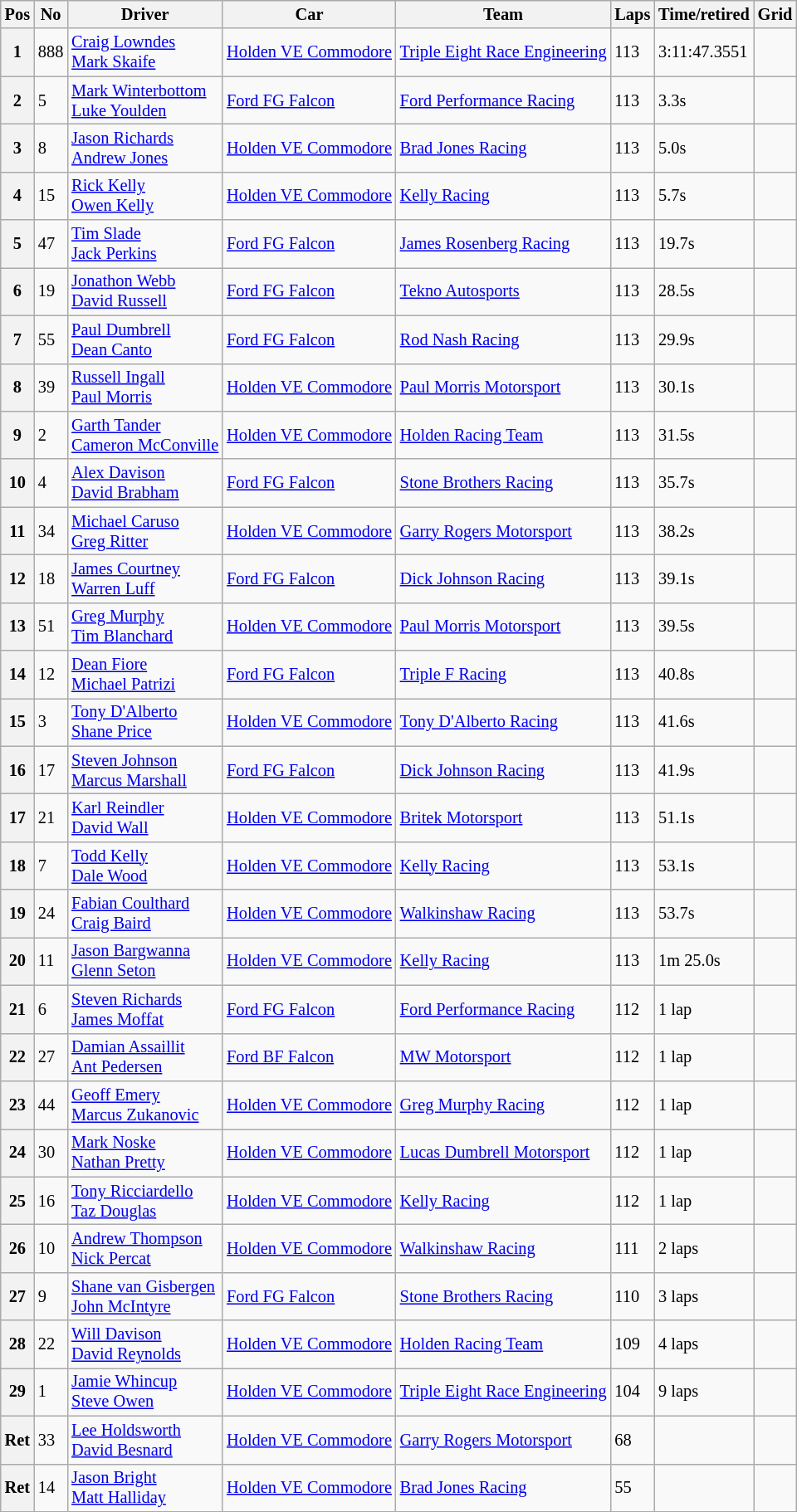<table class="wikitable" style="font-size: 85%;">
<tr>
<th>Pos</th>
<th>No</th>
<th>Driver</th>
<th>Car</th>
<th>Team</th>
<th>Laps</th>
<th>Time/retired</th>
<th>Grid</th>
</tr>
<tr>
<th>1</th>
<td>888</td>
<td> <a href='#'>Craig Lowndes</a><br> <a href='#'>Mark Skaife</a></td>
<td><a href='#'>Holden VE Commodore</a></td>
<td><a href='#'>Triple Eight Race Engineering</a></td>
<td>113</td>
<td>3:11:47.3551</td>
<td></td>
</tr>
<tr>
<th>2</th>
<td>5</td>
<td> <a href='#'>Mark Winterbottom</a><br> <a href='#'>Luke Youlden</a></td>
<td><a href='#'>Ford FG Falcon</a></td>
<td><a href='#'>Ford Performance Racing</a></td>
<td>113</td>
<td>3.3s</td>
<td></td>
</tr>
<tr>
<th>3</th>
<td>8</td>
<td> <a href='#'>Jason Richards</a><br> <a href='#'>Andrew Jones</a></td>
<td><a href='#'>Holden VE Commodore</a></td>
<td><a href='#'>Brad Jones Racing</a></td>
<td>113</td>
<td>5.0s</td>
<td></td>
</tr>
<tr>
<th>4</th>
<td>15</td>
<td> <a href='#'>Rick Kelly</a><br> <a href='#'>Owen Kelly</a></td>
<td><a href='#'>Holden VE Commodore</a></td>
<td><a href='#'>Kelly Racing</a></td>
<td>113</td>
<td>5.7s</td>
<td></td>
</tr>
<tr>
<th>5</th>
<td>47</td>
<td> <a href='#'>Tim Slade</a><br> <a href='#'>Jack Perkins</a></td>
<td><a href='#'>Ford FG Falcon</a></td>
<td><a href='#'>James Rosenberg Racing</a></td>
<td>113</td>
<td>19.7s</td>
<td></td>
</tr>
<tr>
<th>6</th>
<td>19</td>
<td> <a href='#'>Jonathon Webb</a><br> <a href='#'>David Russell</a></td>
<td><a href='#'>Ford FG Falcon</a></td>
<td><a href='#'>Tekno Autosports</a></td>
<td>113</td>
<td>28.5s</td>
<td></td>
</tr>
<tr>
<th>7</th>
<td>55</td>
<td> <a href='#'>Paul Dumbrell</a><br> <a href='#'>Dean Canto</a></td>
<td><a href='#'>Ford FG Falcon</a></td>
<td><a href='#'>Rod Nash Racing</a></td>
<td>113</td>
<td>29.9s</td>
<td></td>
</tr>
<tr>
<th>8</th>
<td>39</td>
<td> <a href='#'>Russell Ingall</a><br> <a href='#'>Paul Morris</a></td>
<td><a href='#'>Holden VE Commodore</a></td>
<td><a href='#'>Paul Morris Motorsport</a></td>
<td>113</td>
<td>30.1s</td>
<td></td>
</tr>
<tr>
<th>9</th>
<td>2</td>
<td> <a href='#'>Garth Tander</a><br> <a href='#'>Cameron McConville</a></td>
<td><a href='#'>Holden VE Commodore</a></td>
<td><a href='#'>Holden Racing Team</a></td>
<td>113</td>
<td>31.5s</td>
<td></td>
</tr>
<tr>
<th>10</th>
<td>4</td>
<td> <a href='#'>Alex Davison</a><br> <a href='#'>David Brabham</a></td>
<td><a href='#'>Ford FG Falcon</a></td>
<td><a href='#'>Stone Brothers Racing</a></td>
<td>113</td>
<td>35.7s</td>
<td></td>
</tr>
<tr>
<th>11</th>
<td>34</td>
<td> <a href='#'>Michael Caruso</a><br> <a href='#'>Greg Ritter</a></td>
<td><a href='#'>Holden VE Commodore</a></td>
<td><a href='#'>Garry Rogers Motorsport</a></td>
<td>113</td>
<td>38.2s</td>
<td></td>
</tr>
<tr>
<th>12</th>
<td>18</td>
<td> <a href='#'>James Courtney</a><br> <a href='#'>Warren Luff</a></td>
<td><a href='#'>Ford FG Falcon</a></td>
<td><a href='#'>Dick Johnson Racing</a></td>
<td>113</td>
<td>39.1s</td>
<td></td>
</tr>
<tr>
<th>13</th>
<td>51</td>
<td> <a href='#'>Greg Murphy</a><br> <a href='#'>Tim Blanchard</a></td>
<td><a href='#'>Holden VE Commodore</a></td>
<td><a href='#'>Paul Morris Motorsport</a></td>
<td>113</td>
<td>39.5s</td>
<td></td>
</tr>
<tr>
<th>14</th>
<td>12</td>
<td> <a href='#'>Dean Fiore</a><br> <a href='#'>Michael Patrizi</a></td>
<td><a href='#'>Ford FG Falcon</a></td>
<td><a href='#'>Triple F Racing</a></td>
<td>113</td>
<td>40.8s</td>
<td></td>
</tr>
<tr>
<th>15</th>
<td>3</td>
<td> <a href='#'>Tony D'Alberto</a><br> <a href='#'>Shane Price</a></td>
<td><a href='#'>Holden VE Commodore</a></td>
<td><a href='#'>Tony D'Alberto Racing</a></td>
<td>113</td>
<td>41.6s</td>
<td></td>
</tr>
<tr>
<th>16</th>
<td>17</td>
<td> <a href='#'>Steven Johnson</a><br> <a href='#'>Marcus Marshall</a></td>
<td><a href='#'>Ford FG Falcon</a></td>
<td><a href='#'>Dick Johnson Racing</a></td>
<td>113</td>
<td>41.9s</td>
<td></td>
</tr>
<tr>
<th>17</th>
<td>21</td>
<td> <a href='#'>Karl Reindler</a><br> <a href='#'>David Wall</a></td>
<td><a href='#'>Holden VE Commodore</a></td>
<td><a href='#'>Britek Motorsport</a></td>
<td>113</td>
<td>51.1s</td>
<td></td>
</tr>
<tr>
<th>18</th>
<td>7</td>
<td> <a href='#'>Todd Kelly</a><br> <a href='#'>Dale Wood</a></td>
<td><a href='#'>Holden VE Commodore</a></td>
<td><a href='#'>Kelly Racing</a></td>
<td>113</td>
<td>53.1s</td>
<td></td>
</tr>
<tr>
<th>19</th>
<td>24</td>
<td> <a href='#'>Fabian Coulthard</a><br> <a href='#'>Craig Baird</a></td>
<td><a href='#'>Holden VE Commodore</a></td>
<td><a href='#'>Walkinshaw Racing</a></td>
<td>113</td>
<td>53.7s</td>
<td></td>
</tr>
<tr>
<th>20</th>
<td>11</td>
<td> <a href='#'>Jason Bargwanna</a><br> <a href='#'>Glenn Seton</a></td>
<td><a href='#'>Holden VE Commodore</a></td>
<td><a href='#'>Kelly Racing</a></td>
<td>113</td>
<td>1m 25.0s</td>
<td></td>
</tr>
<tr>
<th>21</th>
<td>6</td>
<td> <a href='#'>Steven Richards</a><br> <a href='#'>James Moffat</a></td>
<td><a href='#'>Ford FG Falcon</a></td>
<td><a href='#'>Ford Performance Racing</a></td>
<td>112</td>
<td> 1 lap</td>
<td></td>
</tr>
<tr>
<th>22</th>
<td>27</td>
<td> <a href='#'>Damian Assaillit</a><br> <a href='#'>Ant Pedersen</a></td>
<td><a href='#'>Ford BF Falcon</a></td>
<td><a href='#'>MW Motorsport</a></td>
<td>112</td>
<td> 1 lap</td>
<td></td>
</tr>
<tr>
<th>23</th>
<td>44</td>
<td> <a href='#'>Geoff Emery</a><br> <a href='#'>Marcus Zukanovic</a></td>
<td><a href='#'>Holden VE Commodore</a></td>
<td><a href='#'>Greg Murphy Racing</a></td>
<td>112</td>
<td> 1 lap</td>
<td></td>
</tr>
<tr>
<th>24</th>
<td>30</td>
<td> <a href='#'>Mark Noske</a><br> <a href='#'>Nathan Pretty</a></td>
<td><a href='#'>Holden VE Commodore</a></td>
<td><a href='#'>Lucas Dumbrell Motorsport</a></td>
<td>112</td>
<td> 1 lap</td>
<td></td>
</tr>
<tr>
<th>25</th>
<td>16</td>
<td> <a href='#'>Tony Ricciardello</a><br> <a href='#'>Taz Douglas</a></td>
<td><a href='#'>Holden VE Commodore</a></td>
<td><a href='#'>Kelly Racing</a></td>
<td>112</td>
<td> 1 lap</td>
<td></td>
</tr>
<tr>
<th>26</th>
<td>10</td>
<td> <a href='#'>Andrew Thompson</a><br> <a href='#'>Nick Percat</a></td>
<td><a href='#'>Holden VE Commodore</a></td>
<td><a href='#'>Walkinshaw Racing</a></td>
<td>111</td>
<td> 2 laps</td>
<td></td>
</tr>
<tr>
<th>27</th>
<td>9</td>
<td> <a href='#'>Shane van Gisbergen</a><br> <a href='#'>John McIntyre</a></td>
<td><a href='#'>Ford FG Falcon</a></td>
<td><a href='#'>Stone Brothers Racing</a></td>
<td>110</td>
<td> 3 laps</td>
<td></td>
</tr>
<tr>
<th>28</th>
<td>22</td>
<td> <a href='#'>Will Davison</a><br> <a href='#'>David Reynolds</a></td>
<td><a href='#'>Holden VE Commodore</a></td>
<td><a href='#'>Holden Racing Team</a></td>
<td>109</td>
<td> 4 laps</td>
<td></td>
</tr>
<tr>
<th>29</th>
<td>1</td>
<td> <a href='#'>Jamie Whincup</a><br> <a href='#'>Steve Owen</a></td>
<td><a href='#'>Holden VE Commodore</a></td>
<td><a href='#'>Triple Eight Race Engineering</a></td>
<td>104</td>
<td> 9 laps</td>
<td></td>
</tr>
<tr>
<th>Ret</th>
<td>33</td>
<td> <a href='#'>Lee Holdsworth</a><br> <a href='#'>David Besnard</a></td>
<td><a href='#'>Holden VE Commodore</a></td>
<td><a href='#'>Garry Rogers Motorsport</a></td>
<td>68</td>
<td></td>
<td></td>
</tr>
<tr>
<th>Ret</th>
<td>14</td>
<td> <a href='#'>Jason Bright</a><br> <a href='#'>Matt Halliday</a></td>
<td><a href='#'>Holden VE Commodore</a></td>
<td><a href='#'>Brad Jones Racing</a></td>
<td>55</td>
<td></td>
<td></td>
</tr>
<tr>
</tr>
</table>
